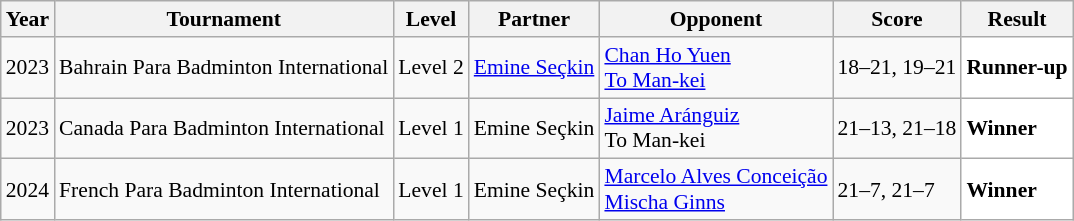<table class="sortable wikitable" style="font-size: 90%;">
<tr>
<th>Year</th>
<th>Tournament</th>
<th>Level</th>
<th>Partner</th>
<th>Opponent</th>
<th>Score</th>
<th>Result</th>
</tr>
<tr>
<td align="center">2023</td>
<td align="left">Bahrain Para Badminton International</td>
<td align="left">Level 2</td>
<td align="left"> <a href='#'>Emine Seçkin</a></td>
<td align="left"> <a href='#'>Chan Ho Yuen</a><br>  <a href='#'>To Man-kei</a></td>
<td align="left">18–21, 19–21</td>
<td style="text-align:left; background:white"> <strong>Runner-up</strong></td>
</tr>
<tr>
<td align="center">2023</td>
<td align="left">Canada Para Badminton International</td>
<td align="left">Level 1</td>
<td align="left"> Emine Seçkin</td>
<td align="left"> <a href='#'>Jaime Aránguiz</a><br>  To Man-kei</td>
<td align="left">21–13, 21–18</td>
<td style="text-align:left; background:white"> <strong>Winner</strong></td>
</tr>
<tr>
<td align="center">2024</td>
<td align="left">French Para Badminton International</td>
<td align="left">Level 1</td>
<td align="left"> Emine Seçkin</td>
<td align="left"> <a href='#'>Marcelo Alves Conceição</a><br>  <a href='#'>Mischa Ginns</a></td>
<td align="left">21–7, 21–7</td>
<td style="text-align:left; background:white"> <strong>Winner</strong></td>
</tr>
</table>
